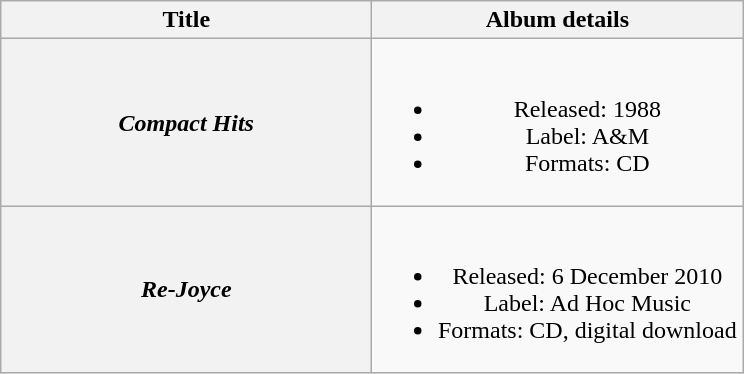<table class="wikitable plainrowheaders" style="text-align:center;">
<tr>
<th scope="col" style="width:15em;">Title</th>
<th scope="col" style="width:15em;">Album details</th>
</tr>
<tr>
<th scope="row"><em>Compact Hits</em></th>
<td><br><ul><li>Released: 1988</li><li>Label: A&M</li><li>Formats: CD</li></ul></td>
</tr>
<tr>
<th scope="row"><em>Re-Joyce</em></th>
<td><br><ul><li>Released: 6 December 2010</li><li>Label: Ad Hoc Music</li><li>Formats: CD, digital download</li></ul></td>
</tr>
</table>
